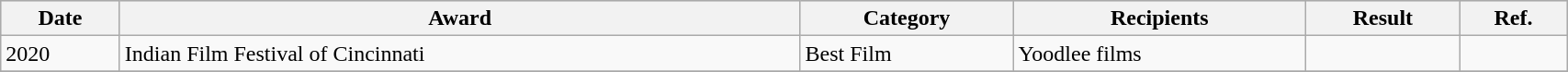<table class="wikitable sortable" width="90%">
<tr style="background:#ccc; text-align:center;">
<th>Date</th>
<th>Award</th>
<th>Category</th>
<th>Recipients</th>
<th>Result</th>
<th>Ref.</th>
</tr>
<tr>
<td>2020</td>
<td>Indian Film Festival of Cincinnati</td>
<td>Best Film</td>
<td>Yoodlee films</td>
<td></td>
<td></td>
</tr>
<tr>
</tr>
</table>
